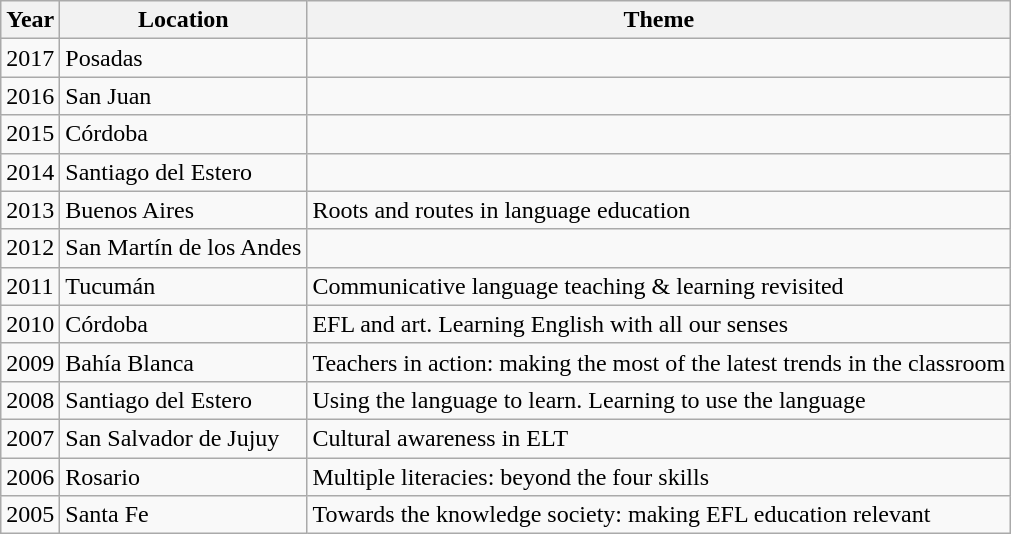<table class="wikitable">
<tr>
<th>Year</th>
<th>Location</th>
<th>Theme</th>
</tr>
<tr>
<td>2017</td>
<td>Posadas</td>
<td></td>
</tr>
<tr>
<td>2016</td>
<td>San Juan</td>
<td></td>
</tr>
<tr>
<td>2015</td>
<td>Córdoba</td>
<td></td>
</tr>
<tr>
<td>2014</td>
<td>Santiago del Estero</td>
<td></td>
</tr>
<tr>
<td>2013</td>
<td>Buenos Aires</td>
<td>Roots and routes in language education</td>
</tr>
<tr>
<td>2012</td>
<td>San Martín de los Andes</td>
<td></td>
</tr>
<tr>
<td>2011</td>
<td>Tucumán</td>
<td>Communicative language teaching & learning revisited</td>
</tr>
<tr>
<td>2010</td>
<td>Córdoba</td>
<td>EFL and art. Learning English with all our senses</td>
</tr>
<tr>
<td>2009</td>
<td>Bahía Blanca</td>
<td>Teachers in action: making the most of the latest trends in the classroom</td>
</tr>
<tr>
<td>2008</td>
<td>Santiago del Estero</td>
<td>Using the language to learn. Learning to use the language</td>
</tr>
<tr>
<td>2007</td>
<td>San Salvador de Jujuy</td>
<td>Cultural awareness in ELT</td>
</tr>
<tr>
<td>2006</td>
<td>Rosario</td>
<td>Multiple literacies: beyond the four skills</td>
</tr>
<tr>
<td>2005</td>
<td>Santa Fe</td>
<td>Towards the knowledge society: making EFL education relevant</td>
</tr>
</table>
